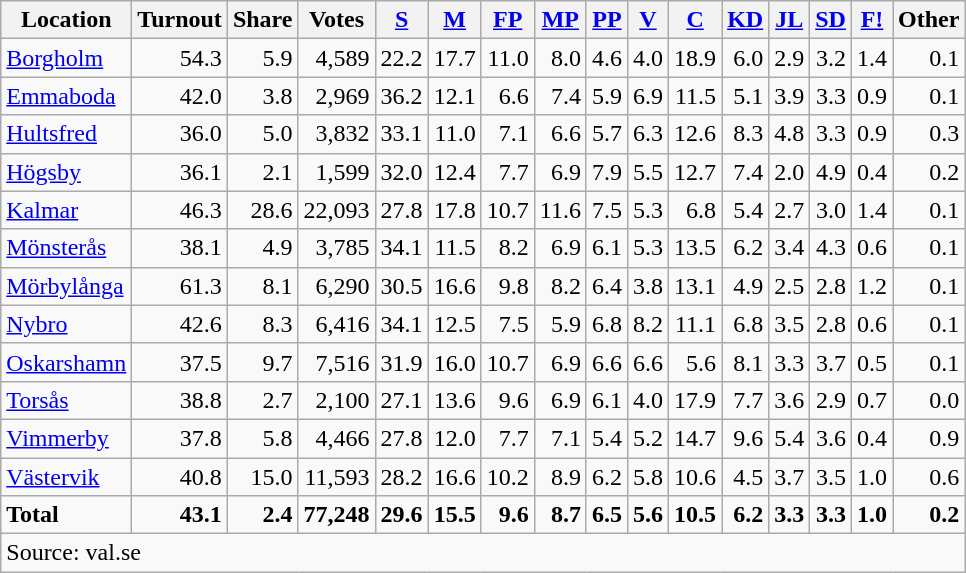<table class="wikitable sortable" style=text-align:right>
<tr>
<th>Location</th>
<th>Turnout</th>
<th>Share</th>
<th>Votes</th>
<th><a href='#'>S</a></th>
<th><a href='#'>M</a></th>
<th><a href='#'>FP</a></th>
<th><a href='#'>MP</a></th>
<th><a href='#'>PP</a></th>
<th><a href='#'>V</a></th>
<th><a href='#'>C</a></th>
<th><a href='#'>KD</a></th>
<th><a href='#'>JL</a></th>
<th><a href='#'>SD</a></th>
<th><a href='#'>F!</a></th>
<th>Other</th>
</tr>
<tr>
<td align=left><a href='#'>Borgholm</a></td>
<td>54.3</td>
<td>5.9</td>
<td>4,589</td>
<td>22.2</td>
<td>17.7</td>
<td>11.0</td>
<td>8.0</td>
<td>4.6</td>
<td>4.0</td>
<td>18.9</td>
<td>6.0</td>
<td>2.9</td>
<td>3.2</td>
<td>1.4</td>
<td>0.1</td>
</tr>
<tr>
<td align=left><a href='#'>Emmaboda</a></td>
<td>42.0</td>
<td>3.8</td>
<td>2,969</td>
<td>36.2</td>
<td>12.1</td>
<td>6.6</td>
<td>7.4</td>
<td>5.9</td>
<td>6.9</td>
<td>11.5</td>
<td>5.1</td>
<td>3.9</td>
<td>3.3</td>
<td>0.9</td>
<td>0.1</td>
</tr>
<tr>
<td align=left><a href='#'>Hultsfred</a></td>
<td>36.0</td>
<td>5.0</td>
<td>3,832</td>
<td>33.1</td>
<td>11.0</td>
<td>7.1</td>
<td>6.6</td>
<td>5.7</td>
<td>6.3</td>
<td>12.6</td>
<td>8.3</td>
<td>4.8</td>
<td>3.3</td>
<td>0.9</td>
<td>0.3</td>
</tr>
<tr>
<td align=left><a href='#'>Högsby</a></td>
<td>36.1</td>
<td>2.1</td>
<td>1,599</td>
<td>32.0</td>
<td>12.4</td>
<td>7.7</td>
<td>6.9</td>
<td>7.9</td>
<td>5.5</td>
<td>12.7</td>
<td>7.4</td>
<td>2.0</td>
<td>4.9</td>
<td>0.4</td>
<td>0.2</td>
</tr>
<tr>
<td align=left><a href='#'>Kalmar</a></td>
<td>46.3</td>
<td>28.6</td>
<td>22,093</td>
<td>27.8</td>
<td>17.8</td>
<td>10.7</td>
<td>11.6</td>
<td>7.5</td>
<td>5.3</td>
<td>6.8</td>
<td>5.4</td>
<td>2.7</td>
<td>3.0</td>
<td>1.4</td>
<td>0.1</td>
</tr>
<tr>
<td align=left><a href='#'>Mönsterås</a></td>
<td>38.1</td>
<td>4.9</td>
<td>3,785</td>
<td>34.1</td>
<td>11.5</td>
<td>8.2</td>
<td>6.9</td>
<td>6.1</td>
<td>5.3</td>
<td>13.5</td>
<td>6.2</td>
<td>3.4</td>
<td>4.3</td>
<td>0.6</td>
<td>0.1</td>
</tr>
<tr>
<td align=left><a href='#'>Mörbylånga</a></td>
<td>61.3</td>
<td>8.1</td>
<td>6,290</td>
<td>30.5</td>
<td>16.6</td>
<td>9.8</td>
<td>8.2</td>
<td>6.4</td>
<td>3.8</td>
<td>13.1</td>
<td>4.9</td>
<td>2.5</td>
<td>2.8</td>
<td>1.2</td>
<td>0.1</td>
</tr>
<tr>
<td align=left><a href='#'>Nybro</a></td>
<td>42.6</td>
<td>8.3</td>
<td>6,416</td>
<td>34.1</td>
<td>12.5</td>
<td>7.5</td>
<td>5.9</td>
<td>6.8</td>
<td>8.2</td>
<td>11.1</td>
<td>6.8</td>
<td>3.5</td>
<td>2.8</td>
<td>0.6</td>
<td>0.1</td>
</tr>
<tr>
<td align=left><a href='#'>Oskarshamn</a></td>
<td>37.5</td>
<td>9.7</td>
<td>7,516</td>
<td>31.9</td>
<td>16.0</td>
<td>10.7</td>
<td>6.9</td>
<td>6.6</td>
<td>6.6</td>
<td>5.6</td>
<td>8.1</td>
<td>3.3</td>
<td>3.7</td>
<td>0.5</td>
<td>0.1</td>
</tr>
<tr>
<td align=left><a href='#'>Torsås</a></td>
<td>38.8</td>
<td>2.7</td>
<td>2,100</td>
<td>27.1</td>
<td>13.6</td>
<td>9.6</td>
<td>6.9</td>
<td>6.1</td>
<td>4.0</td>
<td>17.9</td>
<td>7.7</td>
<td>3.6</td>
<td>2.9</td>
<td>0.7</td>
<td>0.0</td>
</tr>
<tr>
<td align=left><a href='#'>Vimmerby</a></td>
<td>37.8</td>
<td>5.8</td>
<td>4,466</td>
<td>27.8</td>
<td>12.0</td>
<td>7.7</td>
<td>7.1</td>
<td>5.4</td>
<td>5.2</td>
<td>14.7</td>
<td>9.6</td>
<td>5.4</td>
<td>3.6</td>
<td>0.4</td>
<td>0.9</td>
</tr>
<tr>
<td align=left><a href='#'>Västervik</a></td>
<td>40.8</td>
<td>15.0</td>
<td>11,593</td>
<td>28.2</td>
<td>16.6</td>
<td>10.2</td>
<td>8.9</td>
<td>6.2</td>
<td>5.8</td>
<td>10.6</td>
<td>4.5</td>
<td>3.7</td>
<td>3.5</td>
<td>1.0</td>
<td>0.6</td>
</tr>
<tr>
<td align=left><strong>Total</strong></td>
<td><strong>43.1</strong></td>
<td><strong>2.4</strong></td>
<td><strong>77,248</strong></td>
<td><strong>29.6</strong></td>
<td><strong>15.5</strong></td>
<td><strong>9.6</strong></td>
<td><strong>8.7</strong></td>
<td><strong>6.5</strong></td>
<td><strong>5.6</strong></td>
<td><strong>10.5</strong></td>
<td><strong>6.2</strong></td>
<td><strong>3.3</strong></td>
<td><strong>3.3</strong></td>
<td><strong>1.0</strong></td>
<td><strong>0.2</strong></td>
</tr>
<tr>
<td align=left colspan=16>Source: val.se </td>
</tr>
</table>
